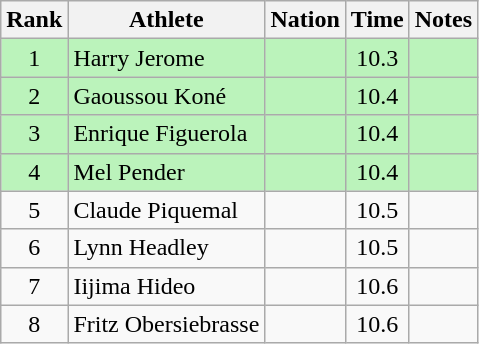<table class="wikitable sortable" style="text-align:center">
<tr>
<th>Rank</th>
<th>Athlete</th>
<th>Nation</th>
<th>Time</th>
<th>Notes</th>
</tr>
<tr bgcolor=bbf3bb>
<td>1</td>
<td align=left>Harry Jerome</td>
<td align=left></td>
<td>10.3</td>
<td></td>
</tr>
<tr bgcolor=bbf3bb>
<td>2</td>
<td align=left>Gaoussou Koné</td>
<td align=left></td>
<td>10.4</td>
<td></td>
</tr>
<tr bgcolor=bbf3bb>
<td>3</td>
<td align=left>Enrique Figuerola</td>
<td align=left></td>
<td>10.4</td>
<td></td>
</tr>
<tr bgcolor=bbf3bb>
<td>4</td>
<td align=left>Mel Pender</td>
<td align=left></td>
<td>10.4</td>
<td></td>
</tr>
<tr>
<td>5</td>
<td align=left>Claude Piquemal</td>
<td align=left></td>
<td>10.5</td>
<td></td>
</tr>
<tr>
<td>6</td>
<td align=left>Lynn Headley</td>
<td align=left></td>
<td>10.5</td>
<td></td>
</tr>
<tr>
<td>7</td>
<td align=left>Iijima Hideo</td>
<td align=left></td>
<td>10.6</td>
<td></td>
</tr>
<tr>
<td>8</td>
<td align=left>Fritz Obersiebrasse</td>
<td align=left></td>
<td>10.6</td>
<td></td>
</tr>
</table>
